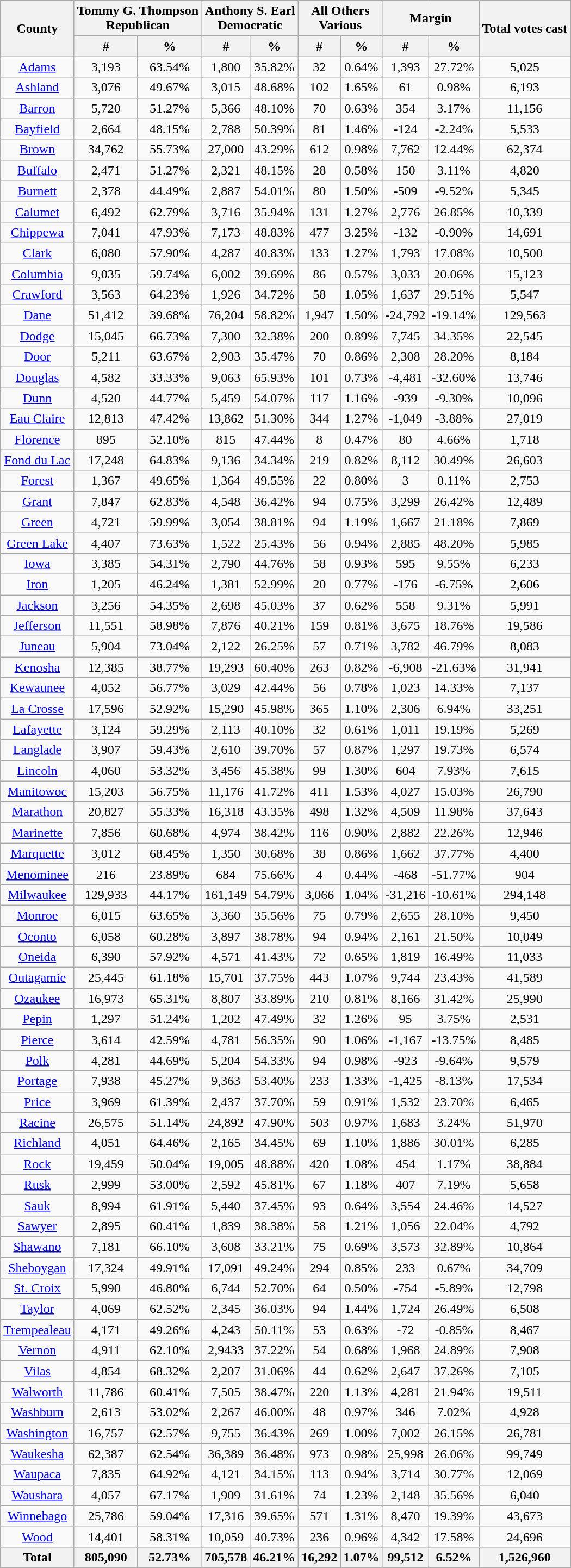<table class="wikitable sortable" style="text-align:center">
<tr>
<th rowspan="2" style="text-align:center;">County</th>
<th colspan="2" style="text-align:center;">Tommy G. Thompson<br>Republican</th>
<th colspan="2" style="text-align:center;">Anthony S. Earl<br>Democratic</th>
<th colspan="2" style="text-align:center;">All Others<br>Various</th>
<th colspan="2" style="text-align:center;">Margin</th>
<th rowspan="2" style="text-align:center;">Total votes cast</th>
</tr>
<tr>
<th style="text-align:center;" data-sort-type="number">#</th>
<th style="text-align:center;" data-sort-type="number">%</th>
<th style="text-align:center;" data-sort-type="number">#</th>
<th style="text-align:center;" data-sort-type="number">%</th>
<th style="text-align:center;" data-sort-type="number">#</th>
<th style="text-align:center;" data-sort-type="number">%</th>
<th style="text-align:center;" data-sort-type="number">#</th>
<th style="text-align:center;" data-sort-type="number">%</th>
</tr>
<tr style="text-align:center;">
<td><a href='#'>Adams</a></td>
<td>3,193</td>
<td>63.54%</td>
<td>1,800</td>
<td>35.82%</td>
<td>32</td>
<td>0.64%</td>
<td>1,393</td>
<td>27.72%</td>
<td>5,025</td>
</tr>
<tr style="text-align:center;">
<td><a href='#'>Ashland</a></td>
<td>3,076</td>
<td>49.67%</td>
<td>3,015</td>
<td>48.68%</td>
<td>102</td>
<td>1.65%</td>
<td>61</td>
<td>0.98%</td>
<td>6,193</td>
</tr>
<tr style="text-align:center;">
<td><a href='#'>Barron</a></td>
<td>5,720</td>
<td>51.27%</td>
<td>5,366</td>
<td>48.10%</td>
<td>70</td>
<td>0.63%</td>
<td>354</td>
<td>3.17%</td>
<td>11,156</td>
</tr>
<tr style="text-align:center;">
<td><a href='#'>Bayfield</a></td>
<td>2,664</td>
<td>48.15%</td>
<td>2,788</td>
<td>50.39%</td>
<td>81</td>
<td>1.46%</td>
<td>-124</td>
<td>-2.24%</td>
<td>5,533</td>
</tr>
<tr style="text-align:center;">
<td><a href='#'>Brown</a></td>
<td>34,762</td>
<td>55.73%</td>
<td>27,000</td>
<td>43.29%</td>
<td>612</td>
<td>0.98%</td>
<td>7,762</td>
<td>12.44%</td>
<td>62,374</td>
</tr>
<tr style="text-align:center;">
<td><a href='#'>Buffalo</a></td>
<td>2,471</td>
<td>51.27%</td>
<td>2,321</td>
<td>48.15%</td>
<td>28</td>
<td>0.58%</td>
<td>150</td>
<td>3.11%</td>
<td>4,820</td>
</tr>
<tr style="text-align:center;">
<td><a href='#'>Burnett</a></td>
<td>2,378</td>
<td>44.49%</td>
<td>2,887</td>
<td>54.01%</td>
<td>80</td>
<td>1.50%</td>
<td>-509</td>
<td>-9.52%</td>
<td>5,345</td>
</tr>
<tr style="text-align:center;">
<td><a href='#'>Calumet</a></td>
<td>6,492</td>
<td>62.79%</td>
<td>3,716</td>
<td>35.94%</td>
<td>131</td>
<td>1.27%</td>
<td>2,776</td>
<td>26.85%</td>
<td>10,339</td>
</tr>
<tr style="text-align:center;">
<td><a href='#'>Chippewa</a></td>
<td>7,041</td>
<td>47.93%</td>
<td>7,173</td>
<td>48.83%</td>
<td>477</td>
<td>3.25%</td>
<td>-132</td>
<td>-0.90%</td>
<td>14,691</td>
</tr>
<tr style="text-align:center;">
<td><a href='#'>Clark</a></td>
<td>6,080</td>
<td>57.90%</td>
<td>4,287</td>
<td>40.83%</td>
<td>133</td>
<td>1.27%</td>
<td>1,793</td>
<td>17.08%</td>
<td>10,500</td>
</tr>
<tr style="text-align:center;">
<td><a href='#'>Columbia</a></td>
<td>9,035</td>
<td>59.74%</td>
<td>6,002</td>
<td>39.69%</td>
<td>86</td>
<td>0.57%</td>
<td>3,033</td>
<td>20.06%</td>
<td>15,123</td>
</tr>
<tr style="text-align:center;">
<td><a href='#'>Crawford</a></td>
<td>3,563</td>
<td>64.23%</td>
<td>1,926</td>
<td>34.72%</td>
<td>58</td>
<td>1.05%</td>
<td>1,637</td>
<td>29.51%</td>
<td>5,547</td>
</tr>
<tr style="text-align:center;">
<td><a href='#'>Dane</a></td>
<td>51,412</td>
<td>39.68%</td>
<td>76,204</td>
<td>58.82%</td>
<td>1,947</td>
<td>1.50%</td>
<td>-24,792</td>
<td>-19.14%</td>
<td>129,563</td>
</tr>
<tr style="text-align:center;">
<td><a href='#'>Dodge</a></td>
<td>15,045</td>
<td>66.73%</td>
<td>7,300</td>
<td>32.38%</td>
<td>200</td>
<td>0.89%</td>
<td>7,745</td>
<td>34.35%</td>
<td>22,545</td>
</tr>
<tr style="text-align:center;">
<td><a href='#'>Door</a></td>
<td>5,211</td>
<td>63.67%</td>
<td>2,903</td>
<td>35.47%</td>
<td>70</td>
<td>0.86%</td>
<td>2,308</td>
<td>28.20%</td>
<td>8,184</td>
</tr>
<tr style="text-align:center;">
<td><a href='#'>Douglas</a></td>
<td>4,582</td>
<td>33.33%</td>
<td>9,063</td>
<td>65.93%</td>
<td>101</td>
<td>0.73%</td>
<td>-4,481</td>
<td>-32.60%</td>
<td>13,746</td>
</tr>
<tr style="text-align:center;">
<td><a href='#'>Dunn</a></td>
<td>4,520</td>
<td>44.77%</td>
<td>5,459</td>
<td>54.07%</td>
<td>117</td>
<td>1.16%</td>
<td>-939</td>
<td>-9.30%</td>
<td>10,096</td>
</tr>
<tr style="text-align:center;">
<td><a href='#'>Eau Claire</a></td>
<td>12,813</td>
<td>47.42%</td>
<td>13,862</td>
<td>51.30%</td>
<td>344</td>
<td>1.27%</td>
<td>-1,049</td>
<td>-3.88%</td>
<td>27,019</td>
</tr>
<tr style="text-align:center;">
<td><a href='#'>Florence</a></td>
<td>895</td>
<td>52.10%</td>
<td>815</td>
<td>47.44%</td>
<td>8</td>
<td>0.47%</td>
<td>80</td>
<td>4.66%</td>
<td>1,718</td>
</tr>
<tr style="text-align:center;">
<td><a href='#'>Fond du Lac</a></td>
<td>17,248</td>
<td>64.83%</td>
<td>9,136</td>
<td>34.34%</td>
<td>219</td>
<td>0.82%</td>
<td>8,112</td>
<td>30.49%</td>
<td>26,603</td>
</tr>
<tr style="text-align:center;">
<td><a href='#'>Forest</a></td>
<td>1,367</td>
<td>49.65%</td>
<td>1,364</td>
<td>49.55%</td>
<td>22</td>
<td>0.80%</td>
<td>3</td>
<td>0.11%</td>
<td>2,753</td>
</tr>
<tr style="text-align:center;">
<td><a href='#'>Grant</a></td>
<td>7,847</td>
<td>62.83%</td>
<td>4,548</td>
<td>36.42%</td>
<td>94</td>
<td>0.75%</td>
<td>3,299</td>
<td>26.42%</td>
<td>12,489</td>
</tr>
<tr style="text-align:center;">
<td><a href='#'>Green</a></td>
<td>4,721</td>
<td>59.99%</td>
<td>3,054</td>
<td>38.81%</td>
<td>94</td>
<td>1.19%</td>
<td>1,667</td>
<td>21.18%</td>
<td>7,869</td>
</tr>
<tr style="text-align:center;">
<td><a href='#'>Green Lake</a></td>
<td>4,407</td>
<td>73.63%</td>
<td>1,522</td>
<td>25.43%</td>
<td>56</td>
<td>0.94%</td>
<td>2,885</td>
<td>48.20%</td>
<td>5,985</td>
</tr>
<tr style="text-align:center;">
<td><a href='#'>Iowa</a></td>
<td>3,385</td>
<td>54.31%</td>
<td>2,790</td>
<td>44.76%</td>
<td>58</td>
<td>0.93%</td>
<td>595</td>
<td>9.55%</td>
<td>6,233</td>
</tr>
<tr style="text-align:center;">
<td><a href='#'>Iron</a></td>
<td>1,205</td>
<td>46.24%</td>
<td>1,381</td>
<td>52.99%</td>
<td>20</td>
<td>0.77%</td>
<td>-176</td>
<td>-6.75%</td>
<td>2,606</td>
</tr>
<tr style="text-align:center;">
<td><a href='#'>Jackson</a></td>
<td>3,256</td>
<td>54.35%</td>
<td>2,698</td>
<td>45.03%</td>
<td>37</td>
<td>0.62%</td>
<td>558</td>
<td>9.31%</td>
<td>5,991</td>
</tr>
<tr style="text-align:center;">
<td><a href='#'>Jefferson</a></td>
<td>11,551</td>
<td>58.98%</td>
<td>7,876</td>
<td>40.21%</td>
<td>159</td>
<td>0.81%</td>
<td>3,675</td>
<td>18.76%</td>
<td>19,586</td>
</tr>
<tr style="text-align:center;">
<td><a href='#'>Juneau</a></td>
<td>5,904</td>
<td>73.04%</td>
<td>2,122</td>
<td>26.25%</td>
<td>57</td>
<td>0.71%</td>
<td>3,782</td>
<td>46.79%</td>
<td>8,083</td>
</tr>
<tr style="text-align:center;">
<td><a href='#'>Kenosha</a></td>
<td>12,385</td>
<td>38.77%</td>
<td>19,293</td>
<td>60.40%</td>
<td>263</td>
<td>0.82%</td>
<td>-6,908</td>
<td>-21.63%</td>
<td>31,941</td>
</tr>
<tr style="text-align:center;">
<td><a href='#'>Kewaunee</a></td>
<td>4,052</td>
<td>56.77%</td>
<td>3,029</td>
<td>42.44%</td>
<td>56</td>
<td>0.78%</td>
<td>1,023</td>
<td>14.33%</td>
<td>7,137</td>
</tr>
<tr style="text-align:center;">
<td><a href='#'>La Crosse</a></td>
<td>17,596</td>
<td>52.92%</td>
<td>15,290</td>
<td>45.98%</td>
<td>365</td>
<td>1.10%</td>
<td>2,306</td>
<td>6.94%</td>
<td>33,251</td>
</tr>
<tr style="text-align:center;">
<td><a href='#'>Lafayette</a></td>
<td>3,124</td>
<td>59.29%</td>
<td>2,113</td>
<td>40.10%</td>
<td>32</td>
<td>0.61%</td>
<td>1,011</td>
<td>19.19%</td>
<td>5,269</td>
</tr>
<tr style="text-align:center;">
<td><a href='#'>Langlade</a></td>
<td>3,907</td>
<td>59.43%</td>
<td>2,610</td>
<td>39.70%</td>
<td>57</td>
<td>0.87%</td>
<td>1,297</td>
<td>19.73%</td>
<td>6,574</td>
</tr>
<tr style="text-align:center;">
<td><a href='#'>Lincoln</a></td>
<td>4,060</td>
<td>53.32%</td>
<td>3,456</td>
<td>45.38%</td>
<td>99</td>
<td>1.30%</td>
<td>604</td>
<td>7.93%</td>
<td>7,615</td>
</tr>
<tr style="text-align:center;">
<td><a href='#'>Manitowoc</a></td>
<td>15,203</td>
<td>56.75%</td>
<td>11,176</td>
<td>41.72%</td>
<td>411</td>
<td>1.53%</td>
<td>4,027</td>
<td>15.03%</td>
<td>26,790</td>
</tr>
<tr style="text-align:center;">
<td><a href='#'>Marathon</a></td>
<td>20,827</td>
<td>55.33%</td>
<td>16,318</td>
<td>43.35%</td>
<td>498</td>
<td>1.32%</td>
<td>4,509</td>
<td>11.98%</td>
<td>37,643</td>
</tr>
<tr style="text-align:center;">
<td><a href='#'>Marinette</a></td>
<td>7,856</td>
<td>60.68%</td>
<td>4,974</td>
<td>38.42%</td>
<td>116</td>
<td>0.90%</td>
<td>2,882</td>
<td>22.26%</td>
<td>12,946</td>
</tr>
<tr style="text-align:center;">
<td><a href='#'>Marquette</a></td>
<td>3,012</td>
<td>68.45%</td>
<td>1,350</td>
<td>30.68%</td>
<td>38</td>
<td>0.86%</td>
<td>1,662</td>
<td>37.77%</td>
<td>4,400</td>
</tr>
<tr style="text-align:center;">
<td><a href='#'>Menominee</a></td>
<td>216</td>
<td>23.89%</td>
<td>684</td>
<td>75.66%</td>
<td>4</td>
<td>0.44%</td>
<td>-468</td>
<td>-51.77%</td>
<td>904</td>
</tr>
<tr style="text-align:center;">
<td><a href='#'>Milwaukee</a></td>
<td>129,933</td>
<td>44.17%</td>
<td>161,149</td>
<td>54.79%</td>
<td>3,066</td>
<td>1.04%</td>
<td>-31,216</td>
<td>-10.61%</td>
<td>294,148</td>
</tr>
<tr style="text-align:center;">
<td><a href='#'>Monroe</a></td>
<td>6,015</td>
<td>63.65%</td>
<td>3,360</td>
<td>35.56%</td>
<td>75</td>
<td>0.79%</td>
<td>2,655</td>
<td>28.10%</td>
<td>9,450</td>
</tr>
<tr style="text-align:center;">
<td><a href='#'>Oconto</a></td>
<td>6,058</td>
<td>60.28%</td>
<td>3,897</td>
<td>38.78%</td>
<td>94</td>
<td>0.94%</td>
<td>2,161</td>
<td>21.50%</td>
<td>10,049</td>
</tr>
<tr style="text-align:center;">
<td><a href='#'>Oneida</a></td>
<td>6,390</td>
<td>57.92%</td>
<td>4,571</td>
<td>41.43%</td>
<td>72</td>
<td>0.65%</td>
<td>1,819</td>
<td>16.49%</td>
<td>11,033</td>
</tr>
<tr style="text-align:center;">
<td><a href='#'>Outagamie</a></td>
<td>25,445</td>
<td>61.18%</td>
<td>15,701</td>
<td>37.75%</td>
<td>443</td>
<td>1.07%</td>
<td>9,744</td>
<td>23.43%</td>
<td>41,589</td>
</tr>
<tr style="text-align:center;">
<td><a href='#'>Ozaukee</a></td>
<td>16,973</td>
<td>65.31%</td>
<td>8,807</td>
<td>33.89%</td>
<td>210</td>
<td>0.81%</td>
<td>8,166</td>
<td>31.42%</td>
<td>25,990</td>
</tr>
<tr style="text-align:center;">
<td><a href='#'>Pepin</a></td>
<td>1,297</td>
<td>51.24%</td>
<td>1,202</td>
<td>47.49%</td>
<td>32</td>
<td>1.26%</td>
<td>95</td>
<td>3.75%</td>
<td>2,531</td>
</tr>
<tr style="text-align:center;">
<td><a href='#'>Pierce</a></td>
<td>3,614</td>
<td>42.59%</td>
<td>4,781</td>
<td>56.35%</td>
<td>90</td>
<td>1.06%</td>
<td>-1,167</td>
<td>-13.75%</td>
<td>8,485</td>
</tr>
<tr style="text-align:center;">
<td><a href='#'>Polk</a></td>
<td>4,281</td>
<td>44.69%</td>
<td>5,204</td>
<td>54.33%</td>
<td>94</td>
<td>0.98%</td>
<td>-923</td>
<td>-9.64%</td>
<td>9,579</td>
</tr>
<tr style="text-align:center;">
<td><a href='#'>Portage</a></td>
<td>7,938</td>
<td>45.27%</td>
<td>9,363</td>
<td>53.40%</td>
<td>233</td>
<td>1.33%</td>
<td>-1,425</td>
<td>-8.13%</td>
<td>17,534</td>
</tr>
<tr style="text-align:center;">
<td><a href='#'>Price</a></td>
<td>3,969</td>
<td>61.39%</td>
<td>2,437</td>
<td>37.70%</td>
<td>59</td>
<td>0.91%</td>
<td>1,532</td>
<td>23.70%</td>
<td>6,465</td>
</tr>
<tr style="text-align:center;">
<td><a href='#'>Racine</a></td>
<td>26,575</td>
<td>51.14%</td>
<td>24,892</td>
<td>47.90%</td>
<td>503</td>
<td>0.97%</td>
<td>1,683</td>
<td>3.24%</td>
<td>51,970</td>
</tr>
<tr style="text-align:center;">
<td><a href='#'>Richland</a></td>
<td>4,051</td>
<td>64.46%</td>
<td>2,165</td>
<td>34.45%</td>
<td>69</td>
<td>1.10%</td>
<td>1,886</td>
<td>30.01%</td>
<td>6,285</td>
</tr>
<tr style="text-align:center;">
<td><a href='#'>Rock</a></td>
<td>19,459</td>
<td>50.04%</td>
<td>19,005</td>
<td>48.88%</td>
<td>420</td>
<td>1.08%</td>
<td>454</td>
<td>1.17%</td>
<td>38,884</td>
</tr>
<tr style="text-align:center;">
<td><a href='#'>Rusk</a></td>
<td>2,999</td>
<td>53.00%</td>
<td>2,592</td>
<td>45.81%</td>
<td>67</td>
<td>1.18%</td>
<td>407</td>
<td>7.19%</td>
<td>5,658</td>
</tr>
<tr style="text-align:center;">
<td><a href='#'>Sauk</a></td>
<td>8,994</td>
<td>61.91%</td>
<td>5,440</td>
<td>37.45%</td>
<td>93</td>
<td>0.64%</td>
<td>3,554</td>
<td>24.46%</td>
<td>14,527</td>
</tr>
<tr style="text-align:center;">
<td><a href='#'>Sawyer</a></td>
<td>2,895</td>
<td>60.41%</td>
<td>1,839</td>
<td>38.38%</td>
<td>58</td>
<td>1.21%</td>
<td>1,056</td>
<td>22.04%</td>
<td>4,792</td>
</tr>
<tr style="text-align:center;">
<td><a href='#'>Shawano</a></td>
<td>7,181</td>
<td>66.10%</td>
<td>3,608</td>
<td>33.21%</td>
<td>75</td>
<td>0.69%</td>
<td>3,573</td>
<td>32.89%</td>
<td>10,864</td>
</tr>
<tr style="text-align:center;">
<td><a href='#'>Sheboygan</a></td>
<td>17,324</td>
<td>49.91%</td>
<td>17,091</td>
<td>49.24%</td>
<td>294</td>
<td>0.85%</td>
<td>233</td>
<td>0.67%</td>
<td>34,709</td>
</tr>
<tr style="text-align:center;">
<td><a href='#'>St. Croix</a></td>
<td>5,990</td>
<td>46.80%</td>
<td>6,744</td>
<td>52.70%</td>
<td>64</td>
<td>0.50%</td>
<td>-754</td>
<td>-5.89%</td>
<td>12,798</td>
</tr>
<tr style="text-align:center;">
<td><a href='#'>Taylor</a></td>
<td>4,069</td>
<td>62.52%</td>
<td>2,345</td>
<td>36.03%</td>
<td>94</td>
<td>1.44%</td>
<td>1,724</td>
<td>26.49%</td>
<td>6,508</td>
</tr>
<tr style="text-align:center;">
<td><a href='#'>Trempealeau</a></td>
<td>4,171</td>
<td>49.26%</td>
<td>4,243</td>
<td>50.11%</td>
<td>53</td>
<td>0.63%</td>
<td>-72</td>
<td>-0.85%</td>
<td>8,467</td>
</tr>
<tr style="text-align:center;">
<td><a href='#'>Vernon</a></td>
<td>4,911</td>
<td>62.10%</td>
<td>2,9433</td>
<td>37.22%</td>
<td>54</td>
<td>0.68%</td>
<td>1,968</td>
<td>24.89%</td>
<td>7,908</td>
</tr>
<tr style="text-align:center;">
<td><a href='#'>Vilas</a></td>
<td>4,854</td>
<td>68.32%</td>
<td>2,207</td>
<td>31.06%</td>
<td>44</td>
<td>0.62%</td>
<td>2,647</td>
<td>37.26%</td>
<td>7,105</td>
</tr>
<tr style="text-align:center;">
<td><a href='#'>Walworth</a></td>
<td>11,786</td>
<td>60.41%</td>
<td>7,505</td>
<td>38.47%</td>
<td>220</td>
<td>1.13%</td>
<td>4,281</td>
<td>21.94%</td>
<td>19,511</td>
</tr>
<tr style="text-align:center;">
<td><a href='#'>Washburn</a></td>
<td>2,613</td>
<td>53.02%</td>
<td>2,267</td>
<td>46.00%</td>
<td>48</td>
<td>0.97%</td>
<td>346</td>
<td>7.02%</td>
<td>4,928</td>
</tr>
<tr style="text-align:center;">
<td><a href='#'>Washington</a></td>
<td>16,757</td>
<td>62.57%</td>
<td>9,755</td>
<td>36.43%</td>
<td>269</td>
<td>1.00%</td>
<td>7,002</td>
<td>26.15%</td>
<td>26,781</td>
</tr>
<tr style="text-align:center;">
<td><a href='#'>Waukesha</a></td>
<td>62,387</td>
<td>62.54%</td>
<td>36,389</td>
<td>36.48%</td>
<td>973</td>
<td>0.98%</td>
<td>25,998</td>
<td>26.06%</td>
<td>99,749</td>
</tr>
<tr style="text-align:center;">
<td><a href='#'>Waupaca</a></td>
<td>7,835</td>
<td>64.92%</td>
<td>4,121</td>
<td>34.15%</td>
<td>113</td>
<td>0.94%</td>
<td>3,714</td>
<td>30.77%</td>
<td>12,069</td>
</tr>
<tr style="text-align:center;">
<td><a href='#'>Waushara</a></td>
<td>4,057</td>
<td>67.17%</td>
<td>1,909</td>
<td>31.61%</td>
<td>74</td>
<td>1.23%</td>
<td>2,148</td>
<td>35.56%</td>
<td>6,040</td>
</tr>
<tr style="text-align:center;">
<td><a href='#'>Winnebago</a></td>
<td>25,786</td>
<td>59.04%</td>
<td>17,316</td>
<td>39.65%</td>
<td>571</td>
<td>1.31%</td>
<td>8,470</td>
<td>19.39%</td>
<td>43,673</td>
</tr>
<tr style="text-align:center;">
<td><a href='#'>Wood</a></td>
<td>14,401</td>
<td>58.31%</td>
<td>10,059</td>
<td>40.73%</td>
<td>236</td>
<td>0.96%</td>
<td>4,342</td>
<td>17.58%</td>
<td>24,696</td>
</tr>
<tr>
<th>Total</th>
<th>805,090</th>
<th>52.73%</th>
<th>705,578</th>
<th>46.21%</th>
<th>16,292</th>
<th>1.07%</th>
<th>99,512</th>
<th>6.52%</th>
<th>1,526,960</th>
</tr>
</table>
